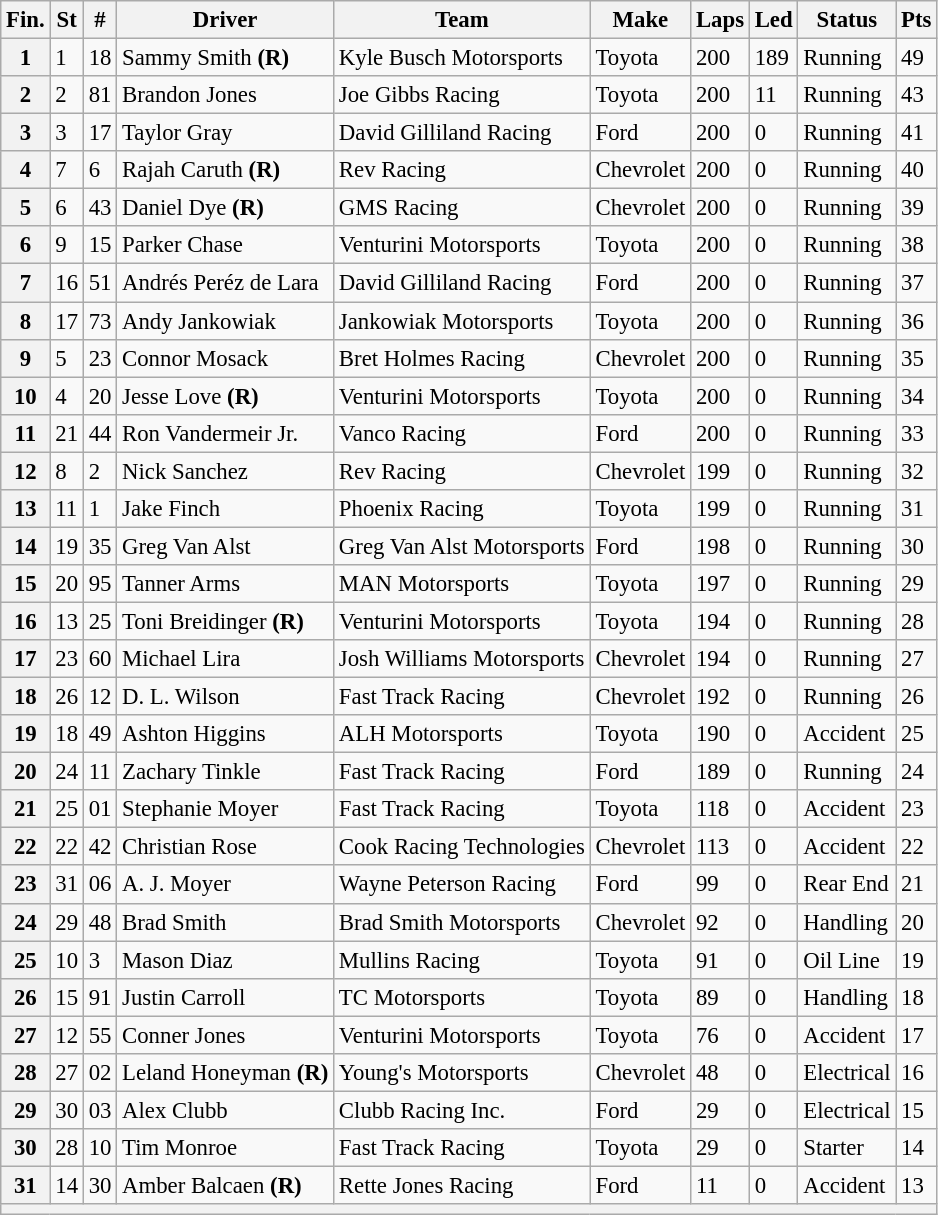<table class="wikitable" style="font-size:95%">
<tr>
<th>Fin.</th>
<th>St</th>
<th>#</th>
<th>Driver</th>
<th>Team</th>
<th>Make</th>
<th>Laps</th>
<th>Led</th>
<th>Status</th>
<th>Pts</th>
</tr>
<tr>
<th>1</th>
<td>1</td>
<td>18</td>
<td>Sammy Smith <strong>(R)</strong></td>
<td>Kyle Busch Motorsports</td>
<td>Toyota</td>
<td>200</td>
<td>189</td>
<td>Running</td>
<td>49</td>
</tr>
<tr>
<th>2</th>
<td>2</td>
<td>81</td>
<td>Brandon Jones</td>
<td>Joe Gibbs Racing</td>
<td>Toyota</td>
<td>200</td>
<td>11</td>
<td>Running</td>
<td>43</td>
</tr>
<tr>
<th>3</th>
<td>3</td>
<td>17</td>
<td>Taylor Gray</td>
<td>David Gilliland Racing</td>
<td>Ford</td>
<td>200</td>
<td>0</td>
<td>Running</td>
<td>41</td>
</tr>
<tr>
<th>4</th>
<td>7</td>
<td>6</td>
<td>Rajah Caruth <strong>(R)</strong></td>
<td>Rev Racing</td>
<td>Chevrolet</td>
<td>200</td>
<td>0</td>
<td>Running</td>
<td>40</td>
</tr>
<tr>
<th>5</th>
<td>6</td>
<td>43</td>
<td>Daniel Dye <strong>(R)</strong></td>
<td>GMS Racing</td>
<td>Chevrolet</td>
<td>200</td>
<td>0</td>
<td>Running</td>
<td>39</td>
</tr>
<tr>
<th>6</th>
<td>9</td>
<td>15</td>
<td>Parker Chase</td>
<td>Venturini Motorsports</td>
<td>Toyota</td>
<td>200</td>
<td>0</td>
<td>Running</td>
<td>38</td>
</tr>
<tr>
<th>7</th>
<td>16</td>
<td>51</td>
<td>Andrés Peréz de Lara</td>
<td>David Gilliland Racing</td>
<td>Ford</td>
<td>200</td>
<td>0</td>
<td>Running</td>
<td>37</td>
</tr>
<tr>
<th>8</th>
<td>17</td>
<td>73</td>
<td>Andy Jankowiak</td>
<td>Jankowiak Motorsports</td>
<td>Toyota</td>
<td>200</td>
<td>0</td>
<td>Running</td>
<td>36</td>
</tr>
<tr>
<th>9</th>
<td>5</td>
<td>23</td>
<td>Connor Mosack</td>
<td>Bret Holmes Racing</td>
<td>Chevrolet</td>
<td>200</td>
<td>0</td>
<td>Running</td>
<td>35</td>
</tr>
<tr>
<th>10</th>
<td>4</td>
<td>20</td>
<td>Jesse Love <strong>(R)</strong></td>
<td>Venturini Motorsports</td>
<td>Toyota</td>
<td>200</td>
<td>0</td>
<td>Running</td>
<td>34</td>
</tr>
<tr>
<th>11</th>
<td>21</td>
<td>44</td>
<td>Ron Vandermeir Jr.</td>
<td>Vanco Racing</td>
<td>Ford</td>
<td>200</td>
<td>0</td>
<td>Running</td>
<td>33</td>
</tr>
<tr>
<th>12</th>
<td>8</td>
<td>2</td>
<td>Nick Sanchez</td>
<td>Rev Racing</td>
<td>Chevrolet</td>
<td>199</td>
<td>0</td>
<td>Running</td>
<td>32</td>
</tr>
<tr>
<th>13</th>
<td>11</td>
<td>1</td>
<td>Jake Finch</td>
<td>Phoenix Racing</td>
<td>Toyota</td>
<td>199</td>
<td>0</td>
<td>Running</td>
<td>31</td>
</tr>
<tr>
<th>14</th>
<td>19</td>
<td>35</td>
<td>Greg Van Alst</td>
<td>Greg Van Alst Motorsports</td>
<td>Ford</td>
<td>198</td>
<td>0</td>
<td>Running</td>
<td>30</td>
</tr>
<tr>
<th>15</th>
<td>20</td>
<td>95</td>
<td>Tanner Arms</td>
<td>MAN Motorsports</td>
<td>Toyota</td>
<td>197</td>
<td>0</td>
<td>Running</td>
<td>29</td>
</tr>
<tr>
<th>16</th>
<td>13</td>
<td>25</td>
<td>Toni Breidinger <strong>(R)</strong></td>
<td>Venturini Motorsports</td>
<td>Toyota</td>
<td>194</td>
<td>0</td>
<td>Running</td>
<td>28</td>
</tr>
<tr>
<th>17</th>
<td>23</td>
<td>60</td>
<td>Michael Lira</td>
<td>Josh Williams Motorsports</td>
<td>Chevrolet</td>
<td>194</td>
<td>0</td>
<td>Running</td>
<td>27</td>
</tr>
<tr>
<th>18</th>
<td>26</td>
<td>12</td>
<td>D. L. Wilson</td>
<td>Fast Track Racing</td>
<td>Chevrolet</td>
<td>192</td>
<td>0</td>
<td>Running</td>
<td>26</td>
</tr>
<tr>
<th>19</th>
<td>18</td>
<td>49</td>
<td>Ashton Higgins</td>
<td>ALH Motorsports</td>
<td>Toyota</td>
<td>190</td>
<td>0</td>
<td>Accident</td>
<td>25</td>
</tr>
<tr>
<th>20</th>
<td>24</td>
<td>11</td>
<td>Zachary Tinkle</td>
<td>Fast Track Racing</td>
<td>Ford</td>
<td>189</td>
<td>0</td>
<td>Running</td>
<td>24</td>
</tr>
<tr>
<th>21</th>
<td>25</td>
<td>01</td>
<td>Stephanie Moyer</td>
<td>Fast Track Racing</td>
<td>Toyota</td>
<td>118</td>
<td>0</td>
<td>Accident</td>
<td>23</td>
</tr>
<tr>
<th>22</th>
<td>22</td>
<td>42</td>
<td>Christian Rose</td>
<td>Cook Racing Technologies</td>
<td>Chevrolet</td>
<td>113</td>
<td>0</td>
<td>Accident</td>
<td>22</td>
</tr>
<tr>
<th>23</th>
<td>31</td>
<td>06</td>
<td>A. J. Moyer</td>
<td>Wayne Peterson Racing</td>
<td>Ford</td>
<td>99</td>
<td>0</td>
<td>Rear End</td>
<td>21</td>
</tr>
<tr>
<th>24</th>
<td>29</td>
<td>48</td>
<td>Brad Smith</td>
<td>Brad Smith Motorsports</td>
<td>Chevrolet</td>
<td>92</td>
<td>0</td>
<td>Handling</td>
<td>20</td>
</tr>
<tr>
<th>25</th>
<td>10</td>
<td>3</td>
<td>Mason Diaz</td>
<td>Mullins Racing</td>
<td>Toyota</td>
<td>91</td>
<td>0</td>
<td>Oil Line</td>
<td>19</td>
</tr>
<tr>
<th>26</th>
<td>15</td>
<td>91</td>
<td>Justin Carroll</td>
<td>TC Motorsports</td>
<td>Toyota</td>
<td>89</td>
<td>0</td>
<td>Handling</td>
<td>18</td>
</tr>
<tr>
<th>27</th>
<td>12</td>
<td>55</td>
<td>Conner Jones</td>
<td>Venturini Motorsports</td>
<td>Toyota</td>
<td>76</td>
<td>0</td>
<td>Accident</td>
<td>17</td>
</tr>
<tr>
<th>28</th>
<td>27</td>
<td>02</td>
<td>Leland Honeyman <strong>(R)</strong></td>
<td>Young's Motorsports</td>
<td>Chevrolet</td>
<td>48</td>
<td>0</td>
<td>Electrical</td>
<td>16</td>
</tr>
<tr>
<th>29</th>
<td>30</td>
<td>03</td>
<td>Alex Clubb</td>
<td>Clubb Racing Inc.</td>
<td>Ford</td>
<td>29</td>
<td>0</td>
<td>Electrical</td>
<td>15</td>
</tr>
<tr>
<th>30</th>
<td>28</td>
<td>10</td>
<td>Tim Monroe</td>
<td>Fast Track Racing</td>
<td>Toyota</td>
<td>29</td>
<td>0</td>
<td>Starter</td>
<td>14</td>
</tr>
<tr>
<th>31</th>
<td>14</td>
<td>30</td>
<td>Amber Balcaen <strong>(R)</strong></td>
<td>Rette Jones Racing</td>
<td>Ford</td>
<td>11</td>
<td>0</td>
<td>Accident</td>
<td>13</td>
</tr>
<tr>
<th colspan="10"></th>
</tr>
</table>
